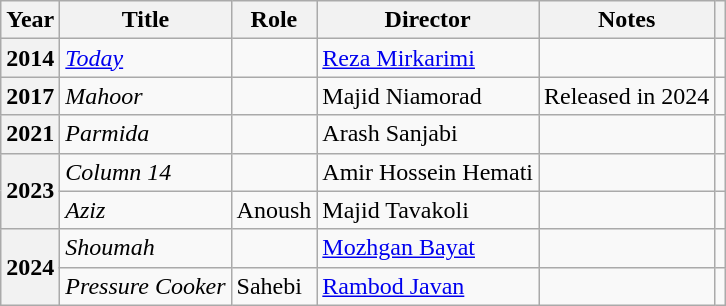<table class="wikitable plainrowheaders sortable" style="font-size:100%">
<tr>
<th scope="col">Year</th>
<th scope="col">Title</th>
<th scope="col">Role</th>
<th scope="col">Director</th>
<th>Notes</th>
<th scope="col" class="unsortable"></th>
</tr>
<tr>
<th scope="row">2014</th>
<td><em><a href='#'>Today</a></em></td>
<td></td>
<td><a href='#'>Reza Mirkarimi</a></td>
<td></td>
<td></td>
</tr>
<tr>
<th scope="row">2017</th>
<td><em>Mahoor</em></td>
<td></td>
<td>Majid Niamorad</td>
<td>Released in 2024</td>
<td></td>
</tr>
<tr>
<th scope="row">2021</th>
<td><em>Parmida</em></td>
<td></td>
<td>Arash Sanjabi</td>
<td></td>
<td></td>
</tr>
<tr>
<th rowspan="2" scope="row">2023</th>
<td><em>Column 14</em></td>
<td></td>
<td>Amir Hossein Hemati</td>
<td></td>
<td></td>
</tr>
<tr>
<td><em>Aziz</em></td>
<td>Anoush</td>
<td>Majid Tavakoli</td>
<td></td>
<td></td>
</tr>
<tr>
<th rowspan="2" scope="row">2024</th>
<td><em>Shoumah</em></td>
<td></td>
<td><a href='#'>Mozhgan Bayat</a></td>
<td></td>
<td></td>
</tr>
<tr>
<td><em>Pressure Cooker</em></td>
<td>Sahebi</td>
<td><a href='#'>Rambod Javan</a></td>
<td></td>
<td></td>
</tr>
</table>
